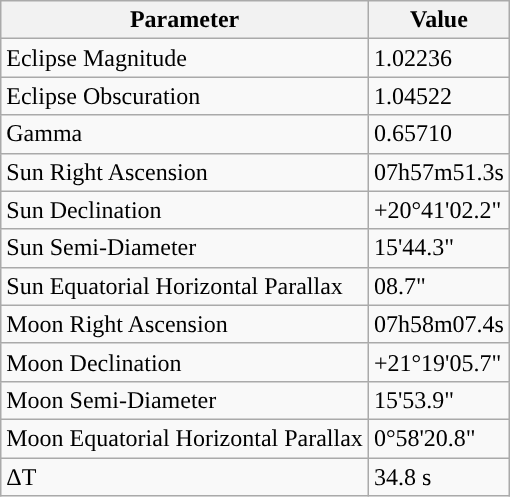<table class="wikitable">
<tr>
<th>Parameter</th>
<th>Value</th>
</tr>
<tr>
<td>Eclipse Magnitude</td>
<td>1.02236</td>
</tr>
<tr>
<td>Eclipse Obscuration</td>
<td>1.04522</td>
</tr>
<tr>
<td>Gamma</td>
<td>0.65710</td>
</tr>
<tr>
<td>Sun Right Ascension</td>
<td>07h57m51.3s</td>
</tr>
<tr>
<td>Sun Declination</td>
<td>+20°41'02.2"</td>
</tr>
<tr>
<td>Sun Semi-Diameter</td>
<td>15'44.3"</td>
</tr>
<tr>
<td>Sun Equatorial Horizontal Parallax</td>
<td>08.7"</td>
</tr>
<tr>
<td>Moon Right Ascension</td>
<td>07h58m07.4s</td>
</tr>
<tr>
<td>Moon Declination</td>
<td>+21°19'05.7"</td>
</tr>
<tr>
<td>Moon Semi-Diameter</td>
<td>15'53.9"</td>
</tr>
<tr>
<td>Moon Equatorial Horizontal Parallax</td>
<td>0°58'20.8"</td>
</tr>
<tr>
<td>ΔT</td>
<td>34.8 s</td>
</tr>
</table>
